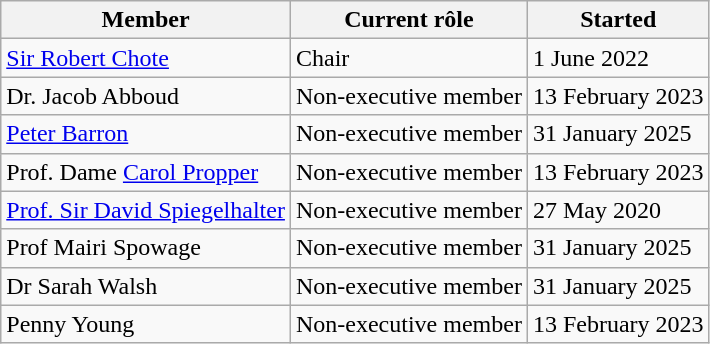<table class="wikitable sortable">
<tr>
<th>Member</th>
<th>Current rôle</th>
<th>Started</th>
</tr>
<tr>
<td><a href='#'>Sir Robert Chote</a></td>
<td>Chair</td>
<td>1 June 2022</td>
</tr>
<tr>
<td>Dr. Jacob Abboud</td>
<td>Non-executive member</td>
<td>13 February 2023</td>
</tr>
<tr>
<td><a href='#'>Peter Barron</a></td>
<td>Non-executive member</td>
<td>31 January 2025 </td>
</tr>
<tr>
<td>Prof. Dame <a href='#'>Carol Propper</a></td>
<td>Non-executive member</td>
<td>13 February 2023</td>
</tr>
<tr>
<td><a href='#'>Prof. Sir David Spiegelhalter</a></td>
<td>Non-executive member</td>
<td>27 May 2020</td>
</tr>
<tr>
<td>Prof Mairi Spowage</td>
<td>Non-executive member</td>
<td>31 January 2025 </td>
</tr>
<tr>
<td>Dr Sarah Walsh</td>
<td>Non-executive member</td>
<td>31 January 2025 </td>
</tr>
<tr>
<td>Penny Young</td>
<td>Non-executive member</td>
<td>13 February 2023</td>
</tr>
</table>
